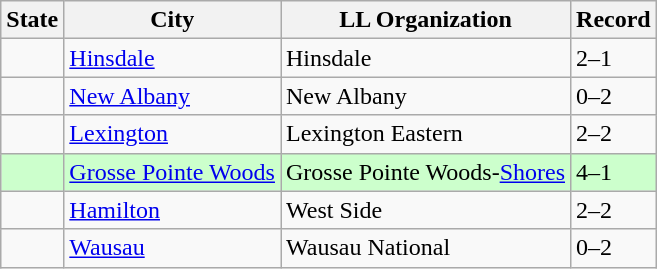<table class="wikitable">
<tr>
<th>State</th>
<th>City</th>
<th>LL Organization</th>
<th>Record</th>
</tr>
<tr>
<td><strong></strong></td>
<td><a href='#'>Hinsdale</a></td>
<td>Hinsdale</td>
<td>2–1</td>
</tr>
<tr>
<td><strong></strong></td>
<td><a href='#'>New Albany</a></td>
<td>New Albany</td>
<td>0–2</td>
</tr>
<tr>
<td><strong></strong></td>
<td><a href='#'>Lexington</a></td>
<td>Lexington Eastern</td>
<td>2–2</td>
</tr>
<tr bgcolor="ccffcc">
<td><strong></strong></td>
<td><a href='#'>Grosse Pointe Woods</a></td>
<td>Grosse Pointe Woods-<a href='#'>Shores</a></td>
<td>4–1</td>
</tr>
<tr>
<td><strong></strong></td>
<td><a href='#'>Hamilton</a></td>
<td>West Side</td>
<td>2–2</td>
</tr>
<tr>
<td><strong></strong></td>
<td><a href='#'>Wausau</a></td>
<td>Wausau National</td>
<td>0–2</td>
</tr>
</table>
